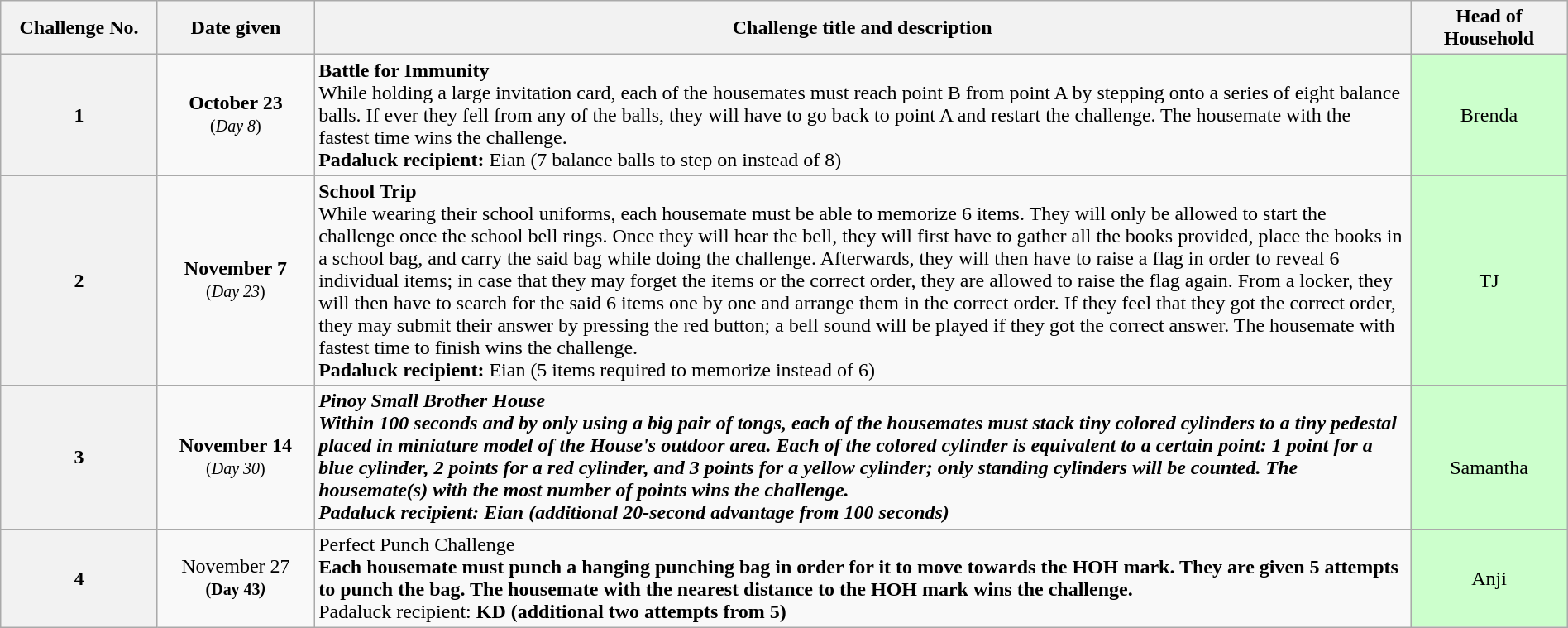<table class="wikitable" style="text-align:center; font-size:100%; line-height:18px;" width="100%">
<tr>
<th style="width: 10%;">Challenge No.</th>
<th style="width: 10%;">Date given</th>
<th style="width: 70%;">Challenge title and description</th>
<th style="width: 10%;">Head of Household</th>
</tr>
<tr>
<th>1</th>
<td><strong>October 23</strong><br><small>(<em>Day 8</em>)</small></td>
<td align="left"><strong>Battle for Immunity</strong><br>While holding a large invitation card, each of the housemates must reach point B from point A by stepping onto a series of eight balance balls. If ever they fell from any of the balls, they will have to go back to point A and restart the challenge. The housemate with the fastest time wins the challenge.<br><strong>Padaluck recipient:</strong> Eian (7 balance balls to step on instead of 8)</td>
<td style="background:#CCFFCC;">Brenda</td>
</tr>
<tr>
<th>2</th>
<td><strong>November 7</strong><br><small>(<em>Day 23</em>)</small></td>
<td align="left"><strong>School Trip</strong><br>While wearing their school uniforms, each housemate must be able to memorize 6 items. They will only be allowed to start the challenge once the school bell rings. Once they will hear the bell, they will first have to gather all the books provided, place the books in a school bag, and carry the said bag while doing the challenge. Afterwards, they will then have to raise a flag in order to reveal 6 individual items; in case that they may forget the items or the correct order, they are allowed to raise the flag again. From a locker, they will then have to search for the said 6 items one by one and arrange them in the correct order. If they feel that they got the correct order, they may submit their answer by pressing the red button; a bell sound will be played if they got the correct answer. The housemate with fastest time to finish wins the challenge.<br><strong>Padaluck recipient:</strong> Eian (5 items required to memorize instead of 6)</td>
<td style="background:#CCFFCC;">TJ</td>
</tr>
<tr>
<th>3</th>
<td><strong>November 14</strong><br><small>(<em>Day 30</em>)</small></td>
<td align="left"><strong><em>Pinoy<em> Small Brother House<strong><br>Within 100 seconds and by only using a big pair of tongs, each of the housemates must stack tiny colored cylinders to a tiny pedestal placed in miniature model of the House's outdoor area. Each of the colored cylinder is equivalent to a certain point: 1 point for a blue cylinder, 2 points for a red cylinder, and 3 points for a yellow cylinder; only standing cylinders will be counted. The housemate(s) with the most number of points wins the challenge.<br></strong>Padaluck recipient:<strong> Eian (additional 20-second advantage from 100 seconds)</td>
<td style="background:#CCFFCC;"><br>Samantha</td>
</tr>
<tr>
<th>4</th>
<td></strong>November 27<strong><br><small>(</em>Day 43<em>)</small></td>
<td align="left"></strong>Perfect Punch Challenge<strong><br>Each housemate must punch a hanging punching bag in order for it to move towards the HOH mark. They are given 5 attempts to punch the bag. The housemate with the nearest distance to the HOH mark wins the challenge.<br></strong>Padaluck recipient:<strong> KD (additional two attempts from 5)</td>
<td style="background:#CCFFCC;">Anji</td>
</tr>
</table>
